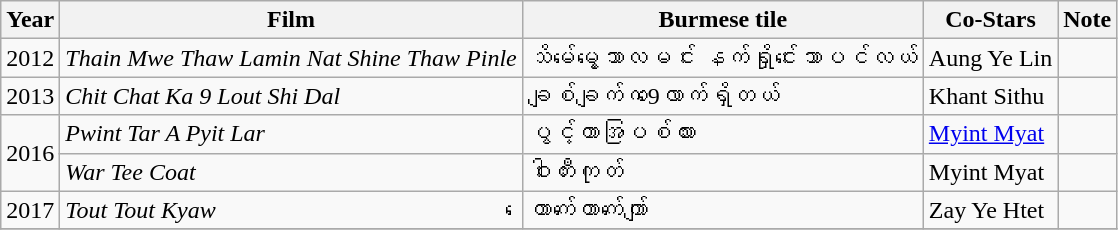<table class="wikitable sortable">
<tr>
<th>Year</th>
<th>Film</th>
<th>Burmese tile</th>
<th>Co-Stars</th>
<th>Note</th>
</tr>
<tr>
<td>2012</td>
<td><em>Thain Mwe Thaw Lamin Nat Shine Thaw Pinle</em></td>
<td>သိမ်မွေ့သောလမင်း နက်ရှိုင်းသောပင်လယ်</td>
<td>Aung Ye Lin</td>
<td></td>
</tr>
<tr>
<td>2013</td>
<td><em>Chit Chat Ka 9 Lout Shi Dal</em></td>
<td>ချစ်ချက်က9လောက်ရှိတယ်</td>
<td>Khant Sithu</td>
<td></td>
</tr>
<tr>
<td rowspan="2">2016</td>
<td><em>Pwint Tar A Pyit Lar</em></td>
<td>ပွင့်တာအပြစ်လား</td>
<td><a href='#'>Myint Myat</a></td>
<td></td>
</tr>
<tr>
<td><em>War Tee Coat</em></td>
<td>ဝါးတီးကုတ်</td>
<td>Myint Myat</td>
<td></td>
</tr>
<tr>
<td>2017</td>
<td><em>Tout Tout Kyaw</em></td>
<td>တောက်တောက်ကျော်</td>
<td>Zay Ye Htet</td>
<td></td>
</tr>
<tr>
</tr>
</table>
